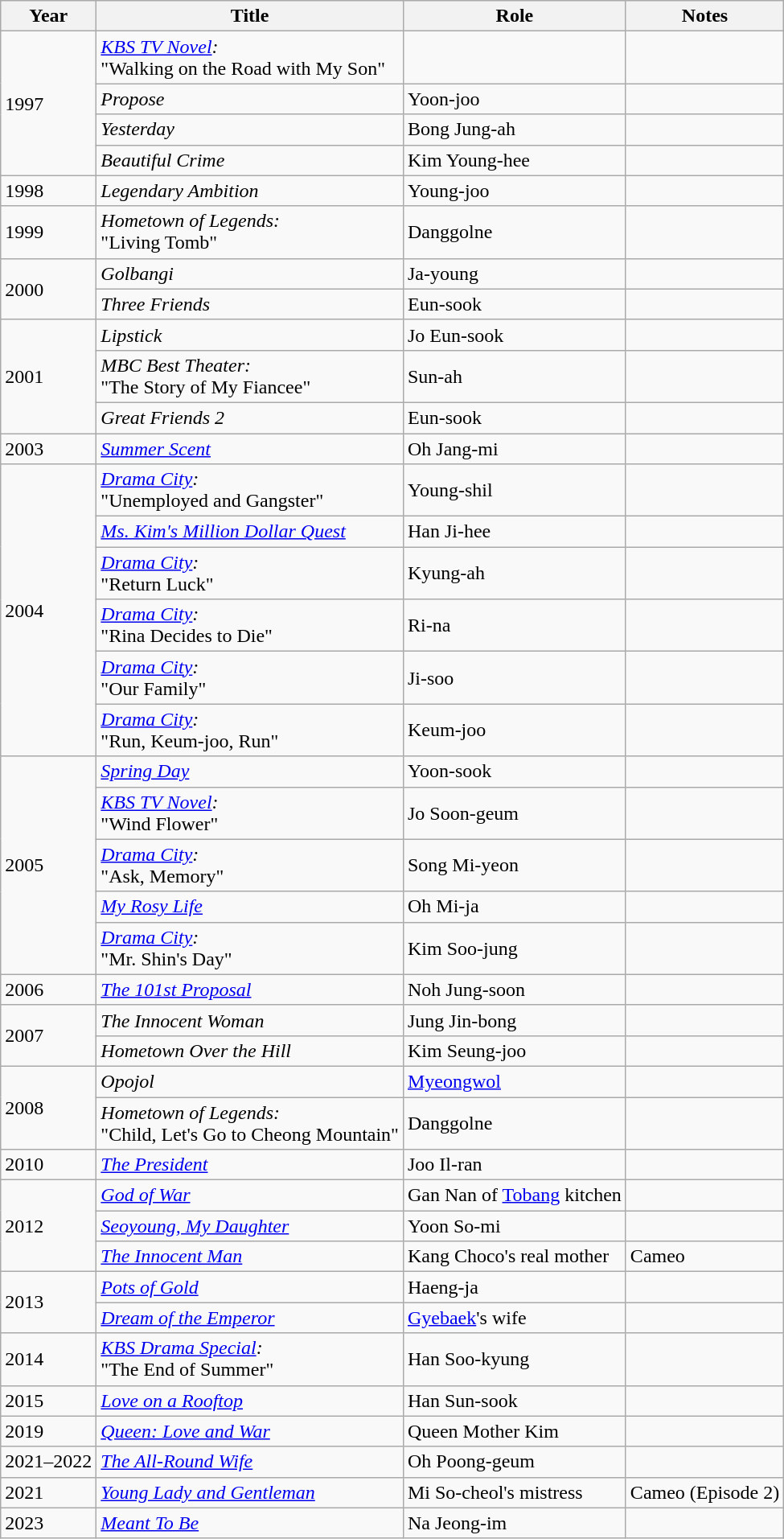<table class="wikitable">
<tr>
<th>Year</th>
<th>Title</th>
<th>Role</th>
<th>Notes</th>
</tr>
<tr>
<td rowspan=4>1997</td>
<td><em><a href='#'>KBS TV Novel</a>:</em><br>"Walking on the Road with My Son"</td>
<td></td>
<td></td>
</tr>
<tr>
<td><em>Propose</em></td>
<td>Yoon-joo</td>
<td></td>
</tr>
<tr>
<td><em>Yesterday</em></td>
<td>Bong Jung-ah</td>
<td></td>
</tr>
<tr>
<td><em>Beautiful Crime</em></td>
<td>Kim Young-hee</td>
<td></td>
</tr>
<tr>
<td>1998</td>
<td><em>Legendary Ambition</em></td>
<td>Young-joo</td>
<td></td>
</tr>
<tr>
<td>1999</td>
<td><em>Hometown of Legends:</em><br>"Living Tomb"</td>
<td>Danggolne</td>
<td></td>
</tr>
<tr>
<td rowspan=2>2000</td>
<td><em>Golbangi</em></td>
<td>Ja-young</td>
<td></td>
</tr>
<tr>
<td><em>Three Friends</em></td>
<td>Eun-sook</td>
<td></td>
</tr>
<tr>
<td rowspan=3>2001</td>
<td><em>Lipstick</em></td>
<td>Jo Eun-sook</td>
<td></td>
</tr>
<tr>
<td><em>MBC Best Theater:</em><br>"The Story of My Fiancee"</td>
<td>Sun-ah</td>
<td></td>
</tr>
<tr>
<td><em>Great Friends 2</em></td>
<td>Eun-sook</td>
<td></td>
</tr>
<tr>
<td>2003</td>
<td><em><a href='#'>Summer Scent</a></em></td>
<td>Oh Jang-mi</td>
<td></td>
</tr>
<tr>
<td rowspan=6>2004</td>
<td><em><a href='#'>Drama City</a>:</em><br>"Unemployed and Gangster"</td>
<td>Young-shil</td>
<td></td>
</tr>
<tr>
<td><em><a href='#'>Ms. Kim's Million Dollar Quest</a></em></td>
<td>Han Ji-hee</td>
<td></td>
</tr>
<tr>
<td><em><a href='#'>Drama City</a>:</em><br>"Return Luck"</td>
<td>Kyung-ah</td>
<td></td>
</tr>
<tr>
<td><em><a href='#'>Drama City</a>:</em><br>"Rina Decides to Die"</td>
<td>Ri-na</td>
<td></td>
</tr>
<tr>
<td><em><a href='#'>Drama City</a>:</em><br>"Our Family"</td>
<td>Ji-soo</td>
<td></td>
</tr>
<tr>
<td><em><a href='#'>Drama City</a>:</em><br>"Run, Keum-joo, Run"</td>
<td>Keum-joo</td>
<td></td>
</tr>
<tr>
<td rowspan=5>2005</td>
<td><em><a href='#'>Spring Day</a></em></td>
<td>Yoon-sook</td>
<td></td>
</tr>
<tr>
<td><em><a href='#'>KBS TV Novel</a>:</em><br>"Wind Flower"</td>
<td>Jo Soon-geum</td>
<td></td>
</tr>
<tr>
<td><em><a href='#'>Drama City</a>:</em><br>"Ask, Memory"</td>
<td>Song Mi-yeon</td>
<td></td>
</tr>
<tr>
<td><em><a href='#'>My Rosy Life</a></em></td>
<td>Oh Mi-ja</td>
<td></td>
</tr>
<tr>
<td><em><a href='#'>Drama City</a>:</em><br>"Mr. Shin's Day"</td>
<td>Kim Soo-jung</td>
<td></td>
</tr>
<tr>
<td>2006</td>
<td><em><a href='#'>The 101st Proposal</a></em></td>
<td>Noh Jung-soon</td>
<td></td>
</tr>
<tr>
<td rowspan=2>2007</td>
<td><em>The Innocent Woman</em></td>
<td>Jung Jin-bong</td>
<td></td>
</tr>
<tr>
<td><em>Hometown Over the Hill</em></td>
<td>Kim Seung-joo</td>
<td></td>
</tr>
<tr>
<td rowspan=2>2008</td>
<td><em>Opojol</em></td>
<td><a href='#'>Myeongwol</a></td>
<td></td>
</tr>
<tr>
<td><em>Hometown of Legends:</em><br>"Child, Let's Go to Cheong Mountain"</td>
<td>Danggolne</td>
<td></td>
</tr>
<tr>
<td>2010</td>
<td><em><a href='#'>The President</a></em></td>
<td>Joo Il-ran</td>
<td></td>
</tr>
<tr>
<td rowspan=3>2012</td>
<td><em><a href='#'>God of War</a></em></td>
<td>Gan Nan of <a href='#'>Tobang</a> kitchen</td>
<td></td>
</tr>
<tr>
<td><em><a href='#'>Seoyoung, My Daughter</a></em></td>
<td>Yoon So-mi</td>
<td></td>
</tr>
<tr>
<td><em><a href='#'>The Innocent Man</a></em></td>
<td>Kang Choco's real mother</td>
<td>Cameo</td>
</tr>
<tr>
<td rowspan=2>2013</td>
<td><em><a href='#'>Pots of Gold</a></em></td>
<td>Haeng-ja</td>
<td></td>
</tr>
<tr>
<td><em><a href='#'>Dream of the Emperor</a></em></td>
<td><a href='#'>Gyebaek</a>'s wife</td>
<td></td>
</tr>
<tr>
<td>2014</td>
<td><em><a href='#'>KBS Drama Special</a>:</em><br>"The End of Summer"</td>
<td>Han Soo-kyung</td>
<td></td>
</tr>
<tr>
<td>2015</td>
<td><em><a href='#'>Love on a Rooftop</a></em></td>
<td>Han Sun-sook</td>
<td></td>
</tr>
<tr>
<td>2019</td>
<td><em><a href='#'>Queen: Love and War</a></em></td>
<td>Queen Mother Kim</td>
<td></td>
</tr>
<tr>
<td>2021–2022</td>
<td><em><a href='#'>The All-Round Wife</a></em></td>
<td>Oh Poong-geum</td>
<td></td>
</tr>
<tr>
<td>2021</td>
<td><em><a href='#'>Young Lady and Gentleman</a></em></td>
<td>Mi So-cheol's mistress</td>
<td>Cameo (Episode 2)</td>
</tr>
<tr>
<td>2023</td>
<td><em><a href='#'>Meant To Be</a></em></td>
<td>Na Jeong-im</td>
<td></td>
</tr>
</table>
